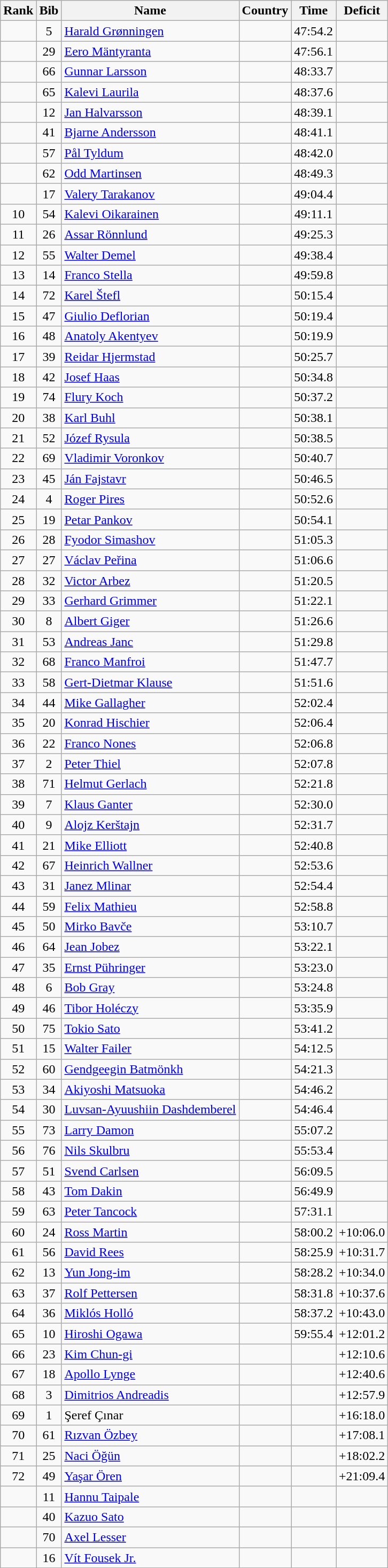<table class="wikitable sortable" style="text-align:center">
<tr>
<th>Rank</th>
<th>Bib</th>
<th>Name</th>
<th>Country</th>
<th>Time</th>
<th>Deficit</th>
</tr>
<tr>
<td></td>
<td>5</td>
<td align="left"><a href='#'>Harald Grønningen</a></td>
<td align="left"></td>
<td>47:54.2</td>
<td></td>
</tr>
<tr>
<td></td>
<td>29</td>
<td align="left"><a href='#'>Eero Mäntyranta</a></td>
<td align="left"></td>
<td>47:56.1</td>
<td align=right></td>
</tr>
<tr>
<td></td>
<td>66</td>
<td align="left"><a href='#'>Gunnar Larsson</a></td>
<td align="left"></td>
<td>48:33.7</td>
<td align=right></td>
</tr>
<tr>
<td></td>
<td>65</td>
<td align="left"><a href='#'>Kalevi Laurila</a></td>
<td align="left"></td>
<td>48:37.6</td>
<td align=right></td>
</tr>
<tr>
<td></td>
<td>12</td>
<td align="left"><a href='#'>Jan Halvarsson</a></td>
<td align="left"></td>
<td>48:39.1</td>
<td align=right></td>
</tr>
<tr>
<td></td>
<td>41</td>
<td align="left"><a href='#'>Bjarne Andersson</a></td>
<td align="left"></td>
<td>48:41.1</td>
<td align=right></td>
</tr>
<tr>
<td></td>
<td>57</td>
<td align="left"><a href='#'>Pål Tyldum</a></td>
<td align="left"></td>
<td>48:42.0</td>
<td align=right></td>
</tr>
<tr>
<td></td>
<td>62</td>
<td align="left"><a href='#'>Odd Martinsen</a></td>
<td align="left"></td>
<td>48:49.3</td>
<td align=right></td>
</tr>
<tr>
<td></td>
<td>17</td>
<td align="left"><a href='#'>Valery Tarakanov</a></td>
<td align="left"></td>
<td>49:04.4</td>
<td align=right></td>
</tr>
<tr>
<td>10</td>
<td>54</td>
<td align="left"><a href='#'>Kalevi Oikarainen</a></td>
<td align="left"></td>
<td>49:11.1</td>
<td align=right></td>
</tr>
<tr>
<td>11</td>
<td>26</td>
<td align="left"><a href='#'>Assar Rönnlund</a></td>
<td align="left"></td>
<td>49:25.3</td>
<td align=right></td>
</tr>
<tr>
<td>12</td>
<td>55</td>
<td align="left"><a href='#'>Walter Demel</a></td>
<td align="left"></td>
<td>49:38.4</td>
<td align=right></td>
</tr>
<tr>
<td>13</td>
<td>14</td>
<td align="left"><a href='#'>Franco Stella</a></td>
<td align="left"></td>
<td>49:59.8</td>
<td align=right></td>
</tr>
<tr>
<td>14</td>
<td>72</td>
<td align="left"><a href='#'>Karel Štefl</a></td>
<td align="left"></td>
<td>50:15.4</td>
<td align=right></td>
</tr>
<tr>
<td>15</td>
<td>47</td>
<td align="left"><a href='#'>Giulio Deflorian</a></td>
<td align="left"></td>
<td>50:19.4</td>
<td align=right></td>
</tr>
<tr>
<td>16</td>
<td>48</td>
<td align="left"><a href='#'>Anatoly Akentyev</a></td>
<td align="left"></td>
<td>50:19.9</td>
<td align=right></td>
</tr>
<tr>
<td>17</td>
<td>39</td>
<td align="left"><a href='#'>Reidar Hjermstad</a></td>
<td align="left"></td>
<td>50:25.7</td>
<td align=right></td>
</tr>
<tr>
<td>18</td>
<td>42</td>
<td align="left"><a href='#'>Josef Haas</a></td>
<td align="left"></td>
<td>50:34.8</td>
<td align=right></td>
</tr>
<tr>
<td>19</td>
<td>74</td>
<td align="left"><a href='#'>Flury Koch</a></td>
<td align="left"></td>
<td>50:37.2</td>
<td align=right></td>
</tr>
<tr>
<td>20</td>
<td>38</td>
<td align="left"><a href='#'>Karl Buhl</a></td>
<td align="left"></td>
<td>50:38.1</td>
<td align=right></td>
</tr>
<tr>
<td>21</td>
<td>52</td>
<td align="left"><a href='#'>Józef Rysula</a></td>
<td align="left"></td>
<td>50:38.5</td>
<td align=right></td>
</tr>
<tr>
<td>22</td>
<td>69</td>
<td align="left"><a href='#'>Vladimir Voronkov</a></td>
<td align="left"></td>
<td>50:40.7</td>
<td align=right></td>
</tr>
<tr>
<td>23</td>
<td>45</td>
<td align="left"><a href='#'>Ján Fajstavr</a></td>
<td align="left"></td>
<td>50:46.5</td>
<td align=right></td>
</tr>
<tr>
<td>24</td>
<td>4</td>
<td align="left"><a href='#'>Roger Pires</a></td>
<td align="left"></td>
<td>50:52.6</td>
<td align=right></td>
</tr>
<tr>
<td>25</td>
<td>19</td>
<td align="left"><a href='#'>Petar Pankov</a></td>
<td align="left"></td>
<td>50:54.1</td>
<td align=right></td>
</tr>
<tr>
<td>26</td>
<td>28</td>
<td align="left"><a href='#'>Fyodor Simashov</a></td>
<td align="left"></td>
<td>51:05.3</td>
<td align=right></td>
</tr>
<tr>
<td>27</td>
<td>27</td>
<td align="left"><a href='#'>Václav Peřina</a></td>
<td align="left"></td>
<td>51:06.6</td>
<td align=right></td>
</tr>
<tr>
<td>28</td>
<td>32</td>
<td align="left"><a href='#'>Victor Arbez</a></td>
<td align="left"></td>
<td>51:20.5</td>
<td align=right></td>
</tr>
<tr>
<td>29</td>
<td>33</td>
<td align="left"><a href='#'>Gerhard Grimmer</a></td>
<td align="left"></td>
<td>51:22.1</td>
<td align=right></td>
</tr>
<tr>
<td>30</td>
<td>8</td>
<td align="left"><a href='#'>Albert Giger</a></td>
<td align="left"></td>
<td>51:26.6</td>
<td align=right></td>
</tr>
<tr>
<td>31</td>
<td>53</td>
<td align="left"><a href='#'>Andreas Janc</a></td>
<td align="left"></td>
<td>51:29.8</td>
<td align=right></td>
</tr>
<tr>
<td>32</td>
<td>68</td>
<td align="left"><a href='#'>Franco Manfroi</a></td>
<td align="left"></td>
<td>51:47.7</td>
<td align=right></td>
</tr>
<tr>
<td>33</td>
<td>58</td>
<td align="left"><a href='#'>Gert-Dietmar Klause</a></td>
<td align="left"></td>
<td>51:51.6</td>
<td align=right></td>
</tr>
<tr>
<td>34</td>
<td>44</td>
<td align="left"><a href='#'>Mike Gallagher</a></td>
<td align="left"></td>
<td>52:02.4</td>
<td align=right></td>
</tr>
<tr>
<td>35</td>
<td>20</td>
<td align="left"><a href='#'>Konrad Hischier</a></td>
<td align="left"></td>
<td>52:06.4</td>
<td align=right></td>
</tr>
<tr>
<td>36</td>
<td>22</td>
<td align="left"><a href='#'>Franco Nones</a></td>
<td align="left"></td>
<td>52:06.8</td>
<td align=right></td>
</tr>
<tr>
<td>37</td>
<td>2</td>
<td align="left"><a href='#'>Peter Thiel</a></td>
<td align="left"></td>
<td>52:07.8</td>
<td align=right></td>
</tr>
<tr>
<td>38</td>
<td>71</td>
<td align="left"><a href='#'>Helmut Gerlach</a></td>
<td align="left"></td>
<td>52:21.8</td>
<td align=right></td>
</tr>
<tr>
<td>39</td>
<td>7</td>
<td align="left"><a href='#'>Klaus Ganter</a></td>
<td align="left"></td>
<td>52:30.0</td>
<td align=right></td>
</tr>
<tr>
<td>40</td>
<td>9</td>
<td align="left"><a href='#'>Alojz Kerštajn</a></td>
<td align="left"></td>
<td>52:31.7</td>
<td align=right></td>
</tr>
<tr>
<td>41</td>
<td>21</td>
<td align="left"><a href='#'>Mike Elliott</a></td>
<td align="left"></td>
<td>52:40.8</td>
<td align=right></td>
</tr>
<tr>
<td>42</td>
<td>67</td>
<td align="left"><a href='#'>Heinrich Wallner</a></td>
<td align="left"></td>
<td>52:53.6</td>
<td align=right></td>
</tr>
<tr>
<td>43</td>
<td>31</td>
<td align="left"><a href='#'>Janez Mlinar</a></td>
<td align="left"></td>
<td>52:54.4</td>
<td align=right></td>
</tr>
<tr>
<td>44</td>
<td>59</td>
<td align="left"><a href='#'>Felix Mathieu</a></td>
<td align="left"></td>
<td>52:58.8</td>
<td align=right></td>
</tr>
<tr>
<td>45</td>
<td>50</td>
<td align="left"><a href='#'>Mirko Bavče</a></td>
<td align="left"></td>
<td>53:10.7</td>
<td align=right></td>
</tr>
<tr>
<td>46</td>
<td>64</td>
<td align="left"><a href='#'>Jean Jobez</a></td>
<td align="left"></td>
<td>53:22.1</td>
<td align=right></td>
</tr>
<tr>
<td>47</td>
<td>35</td>
<td align="left"><a href='#'>Ernst Pühringer</a></td>
<td align="left"></td>
<td>53:23.0</td>
<td align=right></td>
</tr>
<tr>
<td>48</td>
<td>6</td>
<td align="left"><a href='#'>Bob Gray</a></td>
<td align="left"></td>
<td>53:24.8</td>
<td align=right></td>
</tr>
<tr>
<td>49</td>
<td>46</td>
<td align="left"><a href='#'>Tibor Holéczy</a></td>
<td align="left"></td>
<td>53:35.9</td>
<td align=right></td>
</tr>
<tr>
<td>50</td>
<td>75</td>
<td align="left"><a href='#'>Tokio Sato</a></td>
<td align="left"></td>
<td>53:41.2</td>
<td align=right></td>
</tr>
<tr>
<td>51</td>
<td>15</td>
<td align="left"><a href='#'>Walter Failer</a></td>
<td align="left"></td>
<td>54:12.5</td>
<td align=right></td>
</tr>
<tr>
<td>52</td>
<td>60</td>
<td align="left"><a href='#'>Gendgeegin Batmönkh</a></td>
<td align="left"></td>
<td>54:21.3</td>
<td align=right></td>
</tr>
<tr>
<td>53</td>
<td>34</td>
<td align="left"><a href='#'>Akiyoshi Matsuoka</a></td>
<td align="left"></td>
<td>54:46.2</td>
<td align=right></td>
</tr>
<tr>
<td>54</td>
<td>30</td>
<td align="left"><a href='#'>Luvsan-Ayuushiin Dashdemberel</a></td>
<td align="left"></td>
<td>54:46.4</td>
<td align=right></td>
</tr>
<tr>
<td>55</td>
<td>73</td>
<td align="left"><a href='#'>Larry Damon</a></td>
<td align="left"></td>
<td>55:07.2</td>
<td align=right></td>
</tr>
<tr>
<td>56</td>
<td>76</td>
<td align="left"><a href='#'>Nils Skulbru</a></td>
<td align="left"></td>
<td>55:53.4</td>
<td align=right></td>
</tr>
<tr>
<td>57</td>
<td>51</td>
<td align="left"><a href='#'>Svend Carlsen</a></td>
<td align="left"></td>
<td>56:09.5</td>
<td align=right></td>
</tr>
<tr>
<td>58</td>
<td>43</td>
<td align="left"><a href='#'>Tom Dakin</a></td>
<td align="left"></td>
<td>56:49.9</td>
<td align=right></td>
</tr>
<tr>
<td>59</td>
<td>63</td>
<td align="left"><a href='#'>Peter Tancock</a></td>
<td align="left"></td>
<td>57:31.1</td>
<td align=right></td>
</tr>
<tr>
<td>60</td>
<td>24</td>
<td align="left"><a href='#'>Ross Martin</a></td>
<td align="left"></td>
<td>58:00.2</td>
<td align=right>+10:06.0</td>
</tr>
<tr>
<td>61</td>
<td>56</td>
<td align="left"><a href='#'>David Rees</a></td>
<td align="left"></td>
<td>58:25.9</td>
<td align=right>+10:31.7</td>
</tr>
<tr>
<td>62</td>
<td>13</td>
<td align="left"><a href='#'>Yun Jong-im</a></td>
<td align="left"></td>
<td>58:28.2</td>
<td align=right>+10:34.0</td>
</tr>
<tr>
<td>63</td>
<td>37</td>
<td align="left"><a href='#'>Rolf Pettersen</a></td>
<td align="left"></td>
<td>58:31.8</td>
<td align=right>+10:37.6</td>
</tr>
<tr>
<td>64</td>
<td>36</td>
<td align="left"><a href='#'>Miklós Holló</a></td>
<td align="left"></td>
<td>58:37.2</td>
<td align=right>+10:43.0</td>
</tr>
<tr>
<td>65</td>
<td>10</td>
<td align="left"><a href='#'>Hiroshi Ogawa</a></td>
<td align="left"></td>
<td>59:55.4</td>
<td align=right>+12:01.2</td>
</tr>
<tr>
<td>66</td>
<td>23</td>
<td align="left"><a href='#'>Kim Chun-gi</a></td>
<td align="left"></td>
<td></td>
<td align=right>+12:10.6</td>
</tr>
<tr>
<td>67</td>
<td>18</td>
<td align="left"><a href='#'>Apollo Lynge</a></td>
<td align="left"></td>
<td></td>
<td align=right>+12:40.6</td>
</tr>
<tr>
<td>68</td>
<td>3</td>
<td align="left"><a href='#'>Dimitrios Andreadis</a></td>
<td align="left"></td>
<td></td>
<td align=right>+12:57.9</td>
</tr>
<tr>
<td>69</td>
<td>1</td>
<td align="left">Şeref Çınar</td>
<td align="left"></td>
<td></td>
<td align=right>+16:18.0</td>
</tr>
<tr>
<td>70</td>
<td>61</td>
<td align="left"><a href='#'>Rızvan Özbey</a></td>
<td align="left"></td>
<td></td>
<td align=right>+17:08.1</td>
</tr>
<tr>
<td>71</td>
<td>25</td>
<td align="left"><a href='#'>Naci Öğün</a></td>
<td align="left"></td>
<td></td>
<td align=right>+18:02.2</td>
</tr>
<tr>
<td>72</td>
<td>49</td>
<td align="left"><a href='#'>Yaşar Ören</a></td>
<td align="left"></td>
<td></td>
<td align=right>+21:09.4</td>
</tr>
<tr>
<td></td>
<td>11</td>
<td align="left"><a href='#'>Hannu Taipale</a></td>
<td align="left"></td>
<td></td>
<td></td>
</tr>
<tr>
<td></td>
<td>40</td>
<td align="left"><a href='#'>Kazuo Sato</a></td>
<td align="left"></td>
<td></td>
<td></td>
</tr>
<tr>
<td></td>
<td>70</td>
<td align="left"><a href='#'>Axel Lesser</a></td>
<td align="left"></td>
<td></td>
<td></td>
</tr>
<tr>
<td></td>
<td>16</td>
<td align="left"><a href='#'>Vít Fousek Jr.</a></td>
<td align="left"></td>
<td></td>
<td></td>
</tr>
</table>
